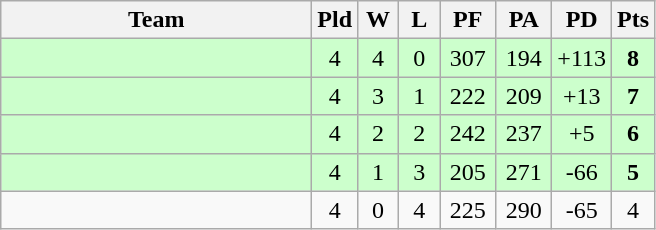<table class="wikitable" style="text-align:center;">
<tr>
<th width=200>Team</th>
<th width=20>Pld</th>
<th width=20>W</th>
<th width=20>L</th>
<th width=30>PF</th>
<th width=30>PA</th>
<th width=30>PD</th>
<th width=20>Pts</th>
</tr>
<tr bgcolor=ccffcc>
<td align=left></td>
<td>4</td>
<td>4</td>
<td>0</td>
<td>307</td>
<td>194</td>
<td>+113</td>
<td><strong>8</strong></td>
</tr>
<tr bgcolor=ccffcc>
<td align=left></td>
<td>4</td>
<td>3</td>
<td>1</td>
<td>222</td>
<td>209</td>
<td>+13</td>
<td><strong>7</strong></td>
</tr>
<tr bgcolor=ccffcc>
<td align=left></td>
<td>4</td>
<td>2</td>
<td>2</td>
<td>242</td>
<td>237</td>
<td>+5</td>
<td><strong>6</strong></td>
</tr>
<tr bgcolor=ccffcc>
<td align=left></td>
<td>4</td>
<td>1</td>
<td>3</td>
<td>205</td>
<td>271</td>
<td>-66</td>
<td><strong>5</strong></td>
</tr>
<tr>
<td align=left></td>
<td>4</td>
<td>0</td>
<td>4</td>
<td>225</td>
<td>290</td>
<td>-65</td>
<td>4</td>
</tr>
</table>
